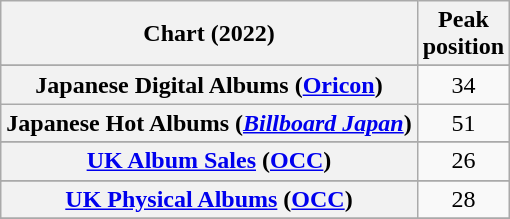<table class="wikitable sortable plainrowheaders" style="text-align:center">
<tr>
<th scope="col">Chart (2022)</th>
<th scope="col">Peak<br>position</th>
</tr>
<tr>
</tr>
<tr>
</tr>
<tr>
</tr>
<tr>
</tr>
<tr>
</tr>
<tr>
</tr>
<tr>
</tr>
<tr>
</tr>
<tr>
<th scope=" row">Japanese Digital Albums (<a href='#'>Oricon</a>)</th>
<td>34</td>
</tr>
<tr>
<th scope="row">Japanese Hot Albums (<em><a href='#'>Billboard Japan</a></em>)</th>
<td>51</td>
</tr>
<tr>
</tr>
<tr>
</tr>
<tr>
</tr>
<tr>
</tr>
<tr>
<th scope="row"><a href='#'>UK Album Sales</a> (<a href='#'>OCC</a>)</th>
<td>26</td>
</tr>
<tr>
</tr>
<tr>
</tr>
<tr>
<th scope="row"><a href='#'>UK Physical Albums</a> (<a href='#'>OCC</a>)</th>
<td>28</td>
</tr>
<tr>
</tr>
</table>
